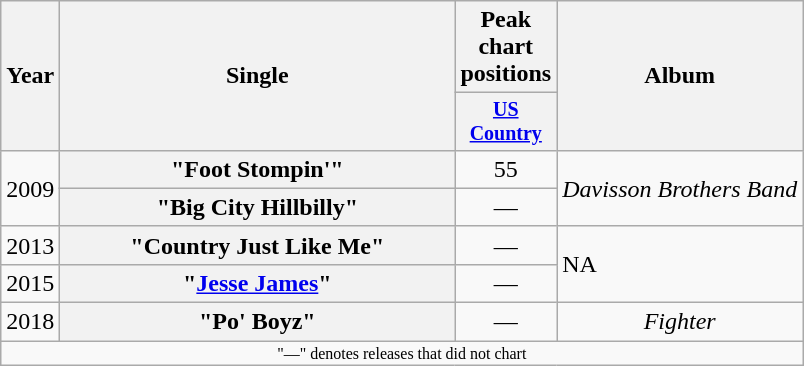<table class="wikitable plainrowheaders" style="text-align:center;">
<tr>
<th rowspan="2">Year</th>
<th rowspan="2" style="width:16em;">Single</th>
<th scope="col" colspan="1">Peak chart positions</th>
<th rowspan="2">Album</th>
</tr>
<tr style="font-size:smaller;">
<th style="width:60px;"><a href='#'>US Country</a></th>
</tr>
<tr>
<td rowspan="2">2009</td>
<th scope="row">"Foot Stompin'"</th>
<td>55</td>
<td style="text-align:left;" rowspan="2"><em>Davisson Brothers Band</em></td>
</tr>
<tr>
<th scope="row">"Big City Hillbilly"</th>
<td>—</td>
</tr>
<tr>
<td>2013</td>
<th scope="row">"Country Just Like Me"</th>
<td>—</td>
<td style="text-align:left;" rowspan="2">NA</td>
</tr>
<tr>
<td>2015</td>
<th scope="row">"<a href='#'>Jesse James</a>"</th>
<td>—</td>
</tr>
<tr>
<td>2018</td>
<th scope="row">"Po' Boyz"</th>
<td>—</td>
<td><em>Fighter</em></td>
</tr>
<tr>
<td colspan="5" style="font-size:8pt">"—" denotes releases that did not chart</td>
</tr>
</table>
